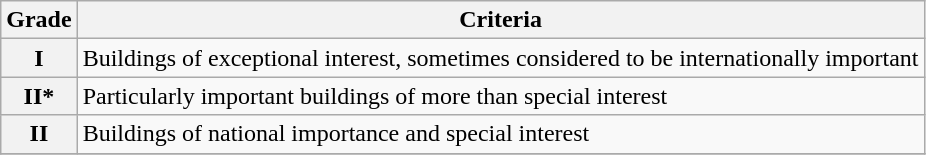<table class="wikitable" border="1">
<tr>
<th>Grade</th>
<th>Criteria</th>
</tr>
<tr>
<th>I</th>
<td>Buildings of exceptional interest, sometimes considered to be internationally important</td>
</tr>
<tr>
<th>II*</th>
<td>Particularly important buildings of more than special interest</td>
</tr>
<tr>
<th>II</th>
<td>Buildings of national importance and special interest</td>
</tr>
<tr>
</tr>
</table>
